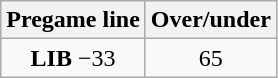<table class="wikitable">
<tr align="center">
<th style=>Pregame line</th>
<th style=>Over/under</th>
</tr>
<tr align="center">
<td><strong>LIB</strong> −33</td>
<td>65</td>
</tr>
</table>
